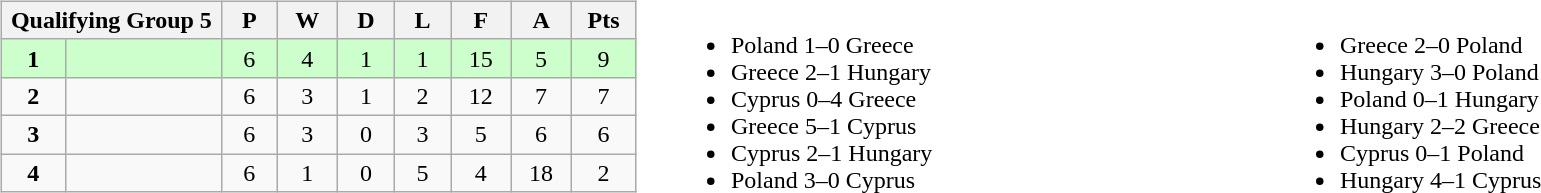<table width=100%>
<tr>
<td valign="top" width="440"><br><table class="wikitable">
<tr>
<th colspan="2">Qualifying Group 5</th>
<th rowspan="1">P</th>
<th rowspan="1">W</th>
<th colspan="1">D</th>
<th colspan="1">L</th>
<th colspan="1">F</th>
<th colspan="1">A</th>
<th colspan="1">Pts</th>
</tr>
<tr style="background:#ccffcc;">
<td align=center width="50"><strong>1</strong></td>
<td width="150"><strong></strong></td>
<td align=center width="50">6</td>
<td align=center width="50">4</td>
<td align=center width="50">1</td>
<td align=center width="50">1</td>
<td align=center width="50">15</td>
<td align=center width="50">5</td>
<td align=center width="50">9</td>
</tr>
<tr>
<td align=center><strong>2</strong></td>
<td></td>
<td align=center>6</td>
<td align=center>3</td>
<td align=center>1</td>
<td align=center>2</td>
<td align=center>12</td>
<td align=center>7</td>
<td align=center>7</td>
</tr>
<tr>
<td align=center><strong>3</strong></td>
<td></td>
<td align=center>6</td>
<td align=center>3</td>
<td align=center>0</td>
<td align=center>3</td>
<td align=center>5</td>
<td align=center>6</td>
<td align=center>6</td>
</tr>
<tr>
<td align=center><strong>4</strong></td>
<td></td>
<td align=center>6</td>
<td align=center>1</td>
<td align=center>0</td>
<td align=center>5</td>
<td align=center>4</td>
<td align=center>18</td>
<td align=center>2</td>
</tr>
</table>
</td>
<td valign="middle" align="center"><br><table width=100%>
<tr>
<td valign="middle" align=left width=50%><br><ul><li>Poland 1–0 Greece</li><li>Greece 2–1 Hungary</li><li>Cyprus 0–4 Greece</li><li>Greece 5–1 Cyprus</li><li>Cyprus 2–1 Hungary</li><li>Poland 3–0 Cyprus</li></ul></td>
<td valign="middle" align=left width=50%><br><ul><li>Greece 2–0 Poland</li><li>Hungary 3–0 Poland</li><li>Poland 0–1 Hungary</li><li>Hungary 2–2 Greece</li><li>Cyprus 0–1 Poland</li><li>Hungary 4–1 Cyprus</li></ul></td>
</tr>
</table>
</td>
</tr>
</table>
